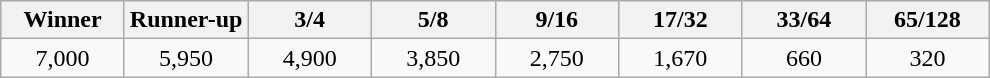<table class="wikitable" style="text-align:center">
<tr>
<th width="75">Winner</th>
<th width="75">Runner-up</th>
<th width="75">3/4</th>
<th width="75">5/8</th>
<th width="75">9/16</th>
<th width="75">17/32</th>
<th width="75">33/64</th>
<th width="75">65/128</th>
</tr>
<tr>
<td>7,000</td>
<td>5,950</td>
<td>4,900</td>
<td>3,850</td>
<td>2,750</td>
<td>1,670</td>
<td>660</td>
<td>320</td>
</tr>
</table>
